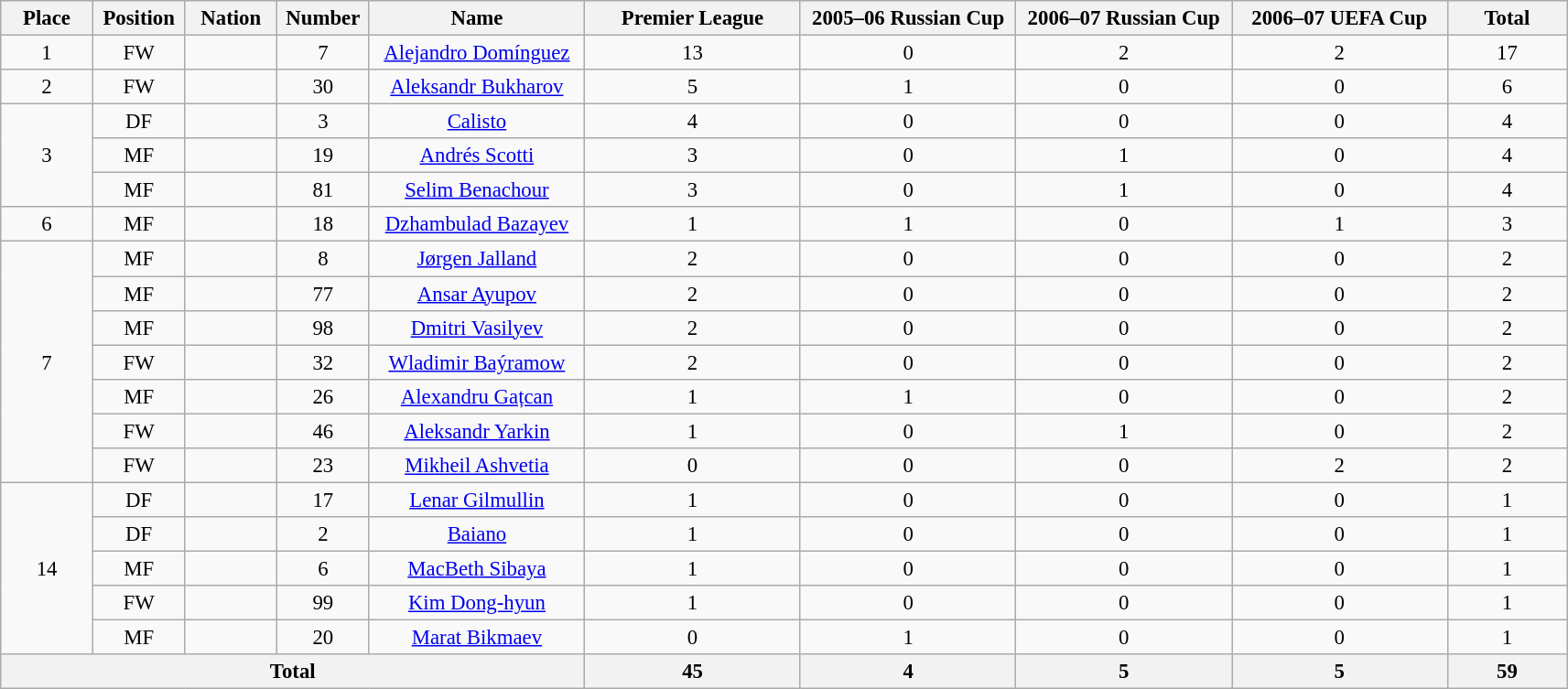<table class="wikitable" style="font-size: 95%; text-align: center;">
<tr>
<th width=60>Place</th>
<th width=60>Position</th>
<th width=60>Nation</th>
<th width=60>Number</th>
<th width=150>Name</th>
<th width=150>Premier League</th>
<th width=150>2005–06 Russian Cup</th>
<th width=150>2006–07 Russian Cup</th>
<th width=150>2006–07 UEFA Cup</th>
<th width=80>Total</th>
</tr>
<tr>
<td>1</td>
<td>FW</td>
<td></td>
<td>7</td>
<td><a href='#'>Alejandro Domínguez</a></td>
<td>13</td>
<td>0</td>
<td>2</td>
<td>2</td>
<td>17</td>
</tr>
<tr>
<td>2</td>
<td>FW</td>
<td></td>
<td>30</td>
<td><a href='#'>Aleksandr Bukharov</a></td>
<td>5</td>
<td>1</td>
<td>0</td>
<td>0</td>
<td>6</td>
</tr>
<tr>
<td rowspan="3">3</td>
<td>DF</td>
<td></td>
<td>3</td>
<td><a href='#'>Calisto</a></td>
<td>4</td>
<td>0</td>
<td>0</td>
<td>0</td>
<td>4</td>
</tr>
<tr>
<td>MF</td>
<td></td>
<td>19</td>
<td><a href='#'>Andrés Scotti</a></td>
<td>3</td>
<td>0</td>
<td>1</td>
<td>0</td>
<td>4</td>
</tr>
<tr>
<td>MF</td>
<td></td>
<td>81</td>
<td><a href='#'>Selim Benachour</a></td>
<td>3</td>
<td>0</td>
<td>1</td>
<td>0</td>
<td>4</td>
</tr>
<tr>
<td>6</td>
<td>MF</td>
<td></td>
<td>18</td>
<td><a href='#'>Dzhambulad Bazayev</a></td>
<td>1</td>
<td>1</td>
<td>0</td>
<td>1</td>
<td>3</td>
</tr>
<tr>
<td rowspan="7">7</td>
<td>MF</td>
<td></td>
<td>8</td>
<td><a href='#'>Jørgen Jalland</a></td>
<td>2</td>
<td>0</td>
<td>0</td>
<td>0</td>
<td>2</td>
</tr>
<tr>
<td>MF</td>
<td></td>
<td>77</td>
<td><a href='#'>Ansar Ayupov</a></td>
<td>2</td>
<td>0</td>
<td>0</td>
<td>0</td>
<td>2</td>
</tr>
<tr>
<td>MF</td>
<td></td>
<td>98</td>
<td><a href='#'>Dmitri Vasilyev</a></td>
<td>2</td>
<td>0</td>
<td>0</td>
<td>0</td>
<td>2</td>
</tr>
<tr>
<td>FW</td>
<td></td>
<td>32</td>
<td><a href='#'>Wladimir Baýramow</a></td>
<td>2</td>
<td>0</td>
<td>0</td>
<td>0</td>
<td>2</td>
</tr>
<tr>
<td>MF</td>
<td></td>
<td>26</td>
<td><a href='#'>Alexandru Gațcan</a></td>
<td>1</td>
<td>1</td>
<td>0</td>
<td>0</td>
<td>2</td>
</tr>
<tr>
<td>FW</td>
<td></td>
<td>46</td>
<td><a href='#'>Aleksandr Yarkin</a></td>
<td>1</td>
<td>0</td>
<td>1</td>
<td>0</td>
<td>2</td>
</tr>
<tr>
<td>FW</td>
<td></td>
<td>23</td>
<td><a href='#'>Mikheil Ashvetia</a></td>
<td>0</td>
<td>0</td>
<td>0</td>
<td>2</td>
<td>2</td>
</tr>
<tr>
<td rowspan="5">14</td>
<td>DF</td>
<td></td>
<td>17</td>
<td><a href='#'>Lenar Gilmullin</a></td>
<td>1</td>
<td>0</td>
<td>0</td>
<td>0</td>
<td>1</td>
</tr>
<tr>
<td>DF</td>
<td></td>
<td>2</td>
<td><a href='#'>Baiano</a></td>
<td>1</td>
<td>0</td>
<td>0</td>
<td>0</td>
<td>1</td>
</tr>
<tr>
<td>MF</td>
<td></td>
<td>6</td>
<td><a href='#'>MacBeth Sibaya</a></td>
<td>1</td>
<td>0</td>
<td>0</td>
<td>0</td>
<td>1</td>
</tr>
<tr>
<td>FW</td>
<td></td>
<td>99</td>
<td><a href='#'>Kim Dong-hyun</a></td>
<td>1</td>
<td>0</td>
<td>0</td>
<td>0</td>
<td>1</td>
</tr>
<tr>
<td>MF</td>
<td></td>
<td>20</td>
<td><a href='#'>Marat Bikmaev</a></td>
<td>0</td>
<td>1</td>
<td>0</td>
<td>0</td>
<td>1</td>
</tr>
<tr>
<th colspan=5>Total</th>
<th>45</th>
<th>4</th>
<th>5</th>
<th>5</th>
<th>59</th>
</tr>
</table>
